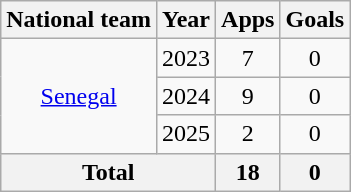<table class=wikitable style=text-align:center>
<tr>
<th>National team</th>
<th>Year</th>
<th>Apps</th>
<th>Goals</th>
</tr>
<tr>
<td rowspan="3"><a href='#'>Senegal</a></td>
<td>2023</td>
<td>7</td>
<td>0</td>
</tr>
<tr>
<td>2024</td>
<td>9</td>
<td>0</td>
</tr>
<tr>
<td>2025</td>
<td>2</td>
<td>0</td>
</tr>
<tr>
<th colspan="2">Total</th>
<th>18</th>
<th>0</th>
</tr>
</table>
